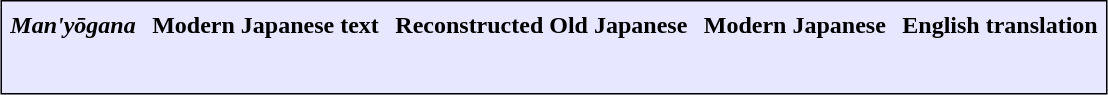<table align=center cellpadding="5" cellspacing="1" style="border:1px solid black; background-color:#e7e8ff;">
<tr align=center bgcolor=#d7a8ff>
</tr>
<tr>
<th><em>Man'yōgana</em></th>
<th>Modern Japanese text</th>
<th>Reconstructed Old Japanese</th>
<th>Modern Japanese</th>
<th>English translation</th>
</tr>
<tr valign=top>
<td><br></td>
<td><br></td>
<td><br></td>
<td><br></td>
<td><br></td>
</tr>
<tr>
</tr>
</table>
